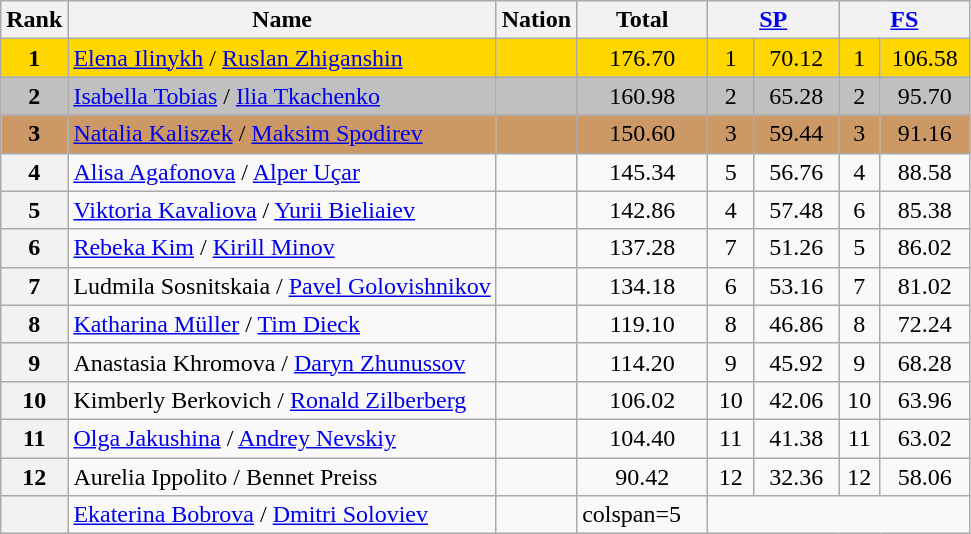<table class="wikitable sortable">
<tr>
<th>Rank</th>
<th>Name</th>
<th>Nation</th>
<th width="80px">Total</th>
<th colspan="2" width="80px"><a href='#'>SP</a></th>
<th colspan="2" width="80px"><a href='#'>FS</a></th>
</tr>
<tr bgcolor="gold">
<td align="center"><strong>1</strong></td>
<td><a href='#'>Elena Ilinykh</a> / <a href='#'>Ruslan Zhiganshin</a></td>
<td></td>
<td align="center">176.70</td>
<td align="center">1</td>
<td align="center">70.12</td>
<td align="center">1</td>
<td align="center">106.58</td>
</tr>
<tr bgcolor="silver">
<td align="center"><strong>2</strong></td>
<td><a href='#'>Isabella Tobias</a> / <a href='#'>Ilia Tkachenko</a></td>
<td></td>
<td align="center">160.98</td>
<td align="center">2</td>
<td align="center">65.28</td>
<td align="center">2</td>
<td align="center">95.70</td>
</tr>
<tr bgcolor="cc9966">
<td align="center"><strong>3</strong></td>
<td><a href='#'>Natalia Kaliszek</a> / <a href='#'>Maksim Spodirev</a></td>
<td></td>
<td align="center">150.60</td>
<td align="center">3</td>
<td align="center">59.44</td>
<td align="center">3</td>
<td align="center">91.16</td>
</tr>
<tr>
<th>4</th>
<td><a href='#'>Alisa Agafonova</a> / <a href='#'>Alper Uçar</a></td>
<td></td>
<td align="center">145.34</td>
<td align="center">5</td>
<td align="center">56.76</td>
<td align="center">4</td>
<td align="center">88.58</td>
</tr>
<tr>
<th>5</th>
<td><a href='#'>Viktoria Kavaliova</a> / <a href='#'>Yurii Bieliaiev</a></td>
<td></td>
<td align="center">142.86</td>
<td align="center">4</td>
<td align="center">57.48</td>
<td align="center">6</td>
<td align="center">85.38</td>
</tr>
<tr>
<th>6</th>
<td><a href='#'>Rebeka Kim</a> / <a href='#'>Kirill Minov</a></td>
<td></td>
<td align="center">137.28</td>
<td align="center">7</td>
<td align="center">51.26</td>
<td align="center">5</td>
<td align="center">86.02</td>
</tr>
<tr>
<th>7</th>
<td>Ludmila Sosnitskaia / <a href='#'>Pavel Golovishnikov</a></td>
<td></td>
<td align="center">134.18</td>
<td align="center">6</td>
<td align="center">53.16</td>
<td align="center">7</td>
<td align="center">81.02</td>
</tr>
<tr>
<th>8</th>
<td><a href='#'>Katharina Müller</a> / <a href='#'>Tim Dieck</a></td>
<td></td>
<td align="center">119.10</td>
<td align="center">8</td>
<td align="center">46.86</td>
<td align="center">8</td>
<td align="center">72.24</td>
</tr>
<tr>
<th>9</th>
<td>Anastasia Khromova / <a href='#'>Daryn Zhunussov</a></td>
<td></td>
<td align="center">114.20</td>
<td align="center">9</td>
<td align="center">45.92</td>
<td align="center">9</td>
<td align="center">68.28</td>
</tr>
<tr>
<th>10</th>
<td>Kimberly Berkovich / <a href='#'>Ronald Zilberberg</a></td>
<td></td>
<td align="center">106.02</td>
<td align="center">10</td>
<td align="center">42.06</td>
<td align="center">10</td>
<td align="center">63.96</td>
</tr>
<tr>
<th>11</th>
<td><a href='#'>Olga Jakushina</a> / <a href='#'>Andrey Nevskiy</a></td>
<td></td>
<td align="center">104.40</td>
<td align="center">11</td>
<td align="center">41.38</td>
<td align="center">11</td>
<td align="center">63.02</td>
</tr>
<tr>
<th>12</th>
<td>Aurelia Ippolito / Bennet Preiss</td>
<td></td>
<td align="center">90.42</td>
<td align="center">12</td>
<td align="center">32.36</td>
<td align="center">12</td>
<td align="center">58.06</td>
</tr>
<tr>
<th></th>
<td><a href='#'>Ekaterina Bobrova</a> / <a href='#'>Dmitri Soloviev</a></td>
<td></td>
<td>colspan=5 </td>
</tr>
</table>
